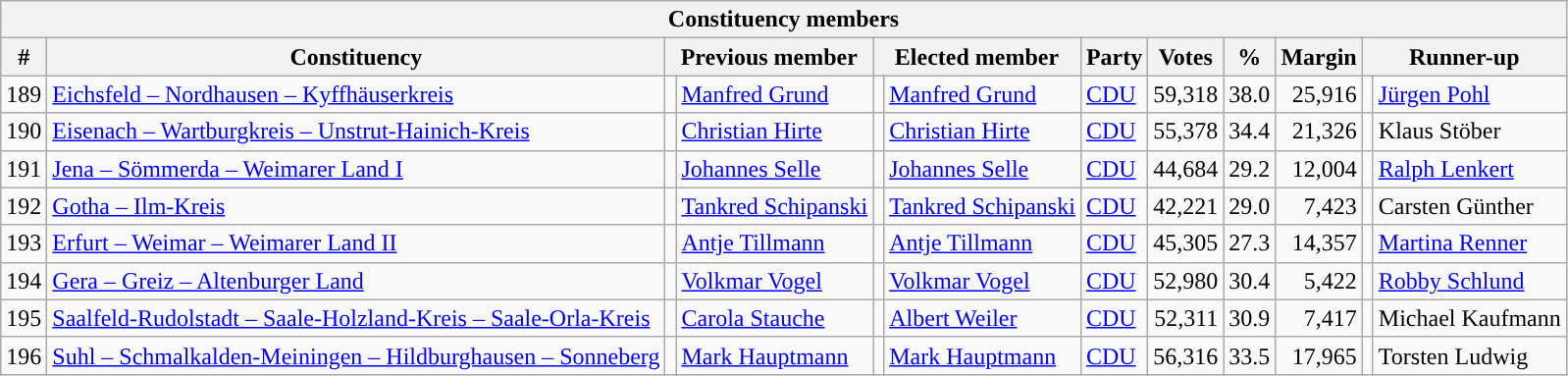<table class="wikitable sortable" style="text-align:right">
<tr>
<th colspan="12">Constituency members</th>
</tr>
<tr>
<th>#</th>
<th>Constituency</th>
<th colspan="2">Previous member</th>
<th colspan="2">Elected member</th>
<th>Party</th>
<th>Votes</th>
<th>%</th>
<th>Margin</th>
<th colspan="2">Runner-up</th>
</tr>
<tr>
<td>189</td>
<td align=left><a href='#'>Eichsfeld – Nordhausen – Kyffhäuserkreis</a></td>
<td bgcolor=></td>
<td align=left><a href='#'>Manfred Grund</a></td>
<td bgcolor=></td>
<td align=left><a href='#'>Manfred Grund</a></td>
<td align=left><a href='#'>CDU</a></td>
<td>59,318</td>
<td>38.0</td>
<td>25,916</td>
<td bgcolor=></td>
<td align=left><a href='#'>Jürgen Pohl</a></td>
</tr>
<tr>
<td>190</td>
<td align=left><a href='#'>Eisenach – Wartburgkreis – Unstrut-Hainich-Kreis</a></td>
<td bgcolor=></td>
<td align=left><a href='#'>Christian Hirte</a></td>
<td bgcolor=></td>
<td align=left><a href='#'>Christian Hirte</a></td>
<td align=left><a href='#'>CDU</a></td>
<td>55,378</td>
<td>34.4</td>
<td>21,326</td>
<td bgcolor=></td>
<td align=left>Klaus Stöber</td>
</tr>
<tr>
<td>191</td>
<td align=left><a href='#'>Jena – Sömmerda – Weimarer Land I</a></td>
<td bgcolor=></td>
<td align=left><a href='#'>Johannes Selle</a></td>
<td bgcolor=></td>
<td align=left><a href='#'>Johannes Selle</a></td>
<td align=left><a href='#'>CDU</a></td>
<td>44,684</td>
<td>29.2</td>
<td>12,004</td>
<td bgcolor=></td>
<td align=left><a href='#'>Ralph Lenkert</a></td>
</tr>
<tr>
<td>192</td>
<td align=left><a href='#'>Gotha – Ilm-Kreis</a></td>
<td bgcolor=></td>
<td align=left><a href='#'>Tankred Schipanski</a></td>
<td bgcolor=></td>
<td align=left><a href='#'>Tankred Schipanski</a></td>
<td align=left><a href='#'>CDU</a></td>
<td>42,221</td>
<td>29.0</td>
<td>7,423</td>
<td bgcolor=></td>
<td align=left>Carsten Günther</td>
</tr>
<tr>
<td>193</td>
<td align=left><a href='#'>Erfurt – Weimar – Weimarer Land II</a></td>
<td bgcolor=></td>
<td align=left><a href='#'>Antje Tillmann</a></td>
<td bgcolor=></td>
<td align=left><a href='#'>Antje Tillmann</a></td>
<td align=left><a href='#'>CDU</a></td>
<td>45,305</td>
<td>27.3</td>
<td>14,357</td>
<td bgcolor=></td>
<td align=left><a href='#'>Martina Renner</a></td>
</tr>
<tr>
<td>194</td>
<td align=left><a href='#'>Gera – Greiz – Altenburger Land</a></td>
<td bgcolor=></td>
<td align=left><a href='#'>Volkmar Vogel</a></td>
<td bgcolor=></td>
<td align=left><a href='#'>Volkmar Vogel</a></td>
<td align=left><a href='#'>CDU</a></td>
<td>52,980</td>
<td>30.4</td>
<td>5,422</td>
<td bgcolor=></td>
<td align=left><a href='#'>Robby Schlund</a></td>
</tr>
<tr>
<td>195</td>
<td align=left><a href='#'>Saalfeld-Rudolstadt – Saale-Holzland-Kreis – Saale-Orla-Kreis</a></td>
<td bgcolor=></td>
<td align=left><a href='#'>Carola Stauche</a></td>
<td></td>
<td align=left><a href='#'>Albert Weiler</a></td>
<td align=left><a href='#'>CDU</a></td>
<td>52,311</td>
<td>30.9</td>
<td>7,417</td>
<td bgcolor=></td>
<td align=left>Michael Kaufmann</td>
</tr>
<tr>
<td>196</td>
<td align=left><a href='#'>Suhl – Schmalkalden-Meiningen – Hildburghausen – Sonneberg</a></td>
<td bgcolor=></td>
<td align=left><a href='#'>Mark Hauptmann</a></td>
<td bgcolor=></td>
<td align=left><a href='#'>Mark Hauptmann</a></td>
<td align=left><a href='#'>CDU</a></td>
<td>56,316</td>
<td>33.5</td>
<td>17,965</td>
<td bgcolor=></td>
<td align=left>Torsten Ludwig</td>
</tr>
</table>
